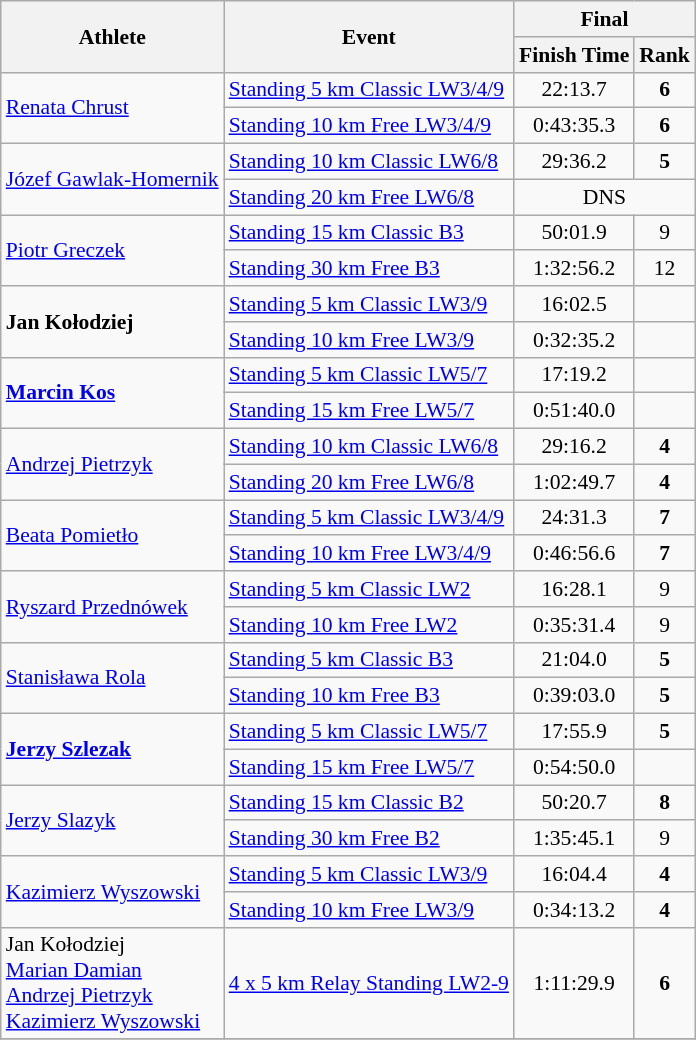<table class="wikitable" style="font-size:90%">
<tr>
<th rowspan="2">Athlete</th>
<th rowspan="2">Event</th>
<th colspan="2">Final</th>
</tr>
<tr>
<th>Finish Time</th>
<th>Rank</th>
</tr>
<tr>
<td rowspan=2><a href='#'>Renata Chrust</a></td>
<td rowspan=1><a href='#'>Standing 5 km Classic LW3/4/9</a></td>
<td align="center">22:13.7</td>
<td align="center"><strong>6</strong></td>
</tr>
<tr>
<td rowspan=1><a href='#'>Standing 10 km Free LW3/4/9</a></td>
<td align="center">0:43:35.3</td>
<td align="center"><strong>6</strong></td>
</tr>
<tr>
<td rowspan=2><a href='#'>Józef Gawlak-Homernik</a></td>
<td rowspan=1><a href='#'>Standing 10 km Classic LW6/8</a></td>
<td align="center">29:36.2</td>
<td align="center"><strong>5</strong></td>
</tr>
<tr>
<td rowspan=1><a href='#'>Standing 20 km Free LW6/8</a></td>
<td align="center" colspan=2>DNS</td>
</tr>
<tr>
<td rowspan=2><a href='#'>Piotr Greczek</a></td>
<td rowspan=1><a href='#'>Standing 15 km Classic B3</a></td>
<td align="center">50:01.9</td>
<td align="center">9</td>
</tr>
<tr>
<td rowspan=1><a href='#'>Standing 30 km Free B3</a></td>
<td align="center">1:32:56.2</td>
<td align="center">12</td>
</tr>
<tr>
<td rowspan=2><strong>Jan Kołodziej</strong></td>
<td rowspan=1><a href='#'>Standing 5 km Classic LW3/9</a></td>
<td align="center">16:02.5</td>
<td align="center"></td>
</tr>
<tr>
<td rowspan=1><a href='#'>Standing 10 km Free LW3/9</a></td>
<td align="center">0:32:35.2</td>
<td align="center"></td>
</tr>
<tr>
<td rowspan=2><strong><a href='#'>Marcin Kos</a></strong></td>
<td rowspan=1><a href='#'>Standing 5 km Classic LW5/7</a></td>
<td align="center">17:19.2</td>
<td align="center"></td>
</tr>
<tr>
<td rowspan=1><a href='#'>Standing 15 km Free LW5/7</a></td>
<td align="center">0:51:40.0</td>
<td align="center"></td>
</tr>
<tr>
<td rowspan=2><a href='#'>Andrzej Pietrzyk</a></td>
<td rowspan=1><a href='#'>Standing 10 km Classic LW6/8</a></td>
<td align="center">29:16.2</td>
<td align="center"><strong>4</strong></td>
</tr>
<tr>
<td rowspan=1><a href='#'>Standing 20 km Free LW6/8</a></td>
<td align="center">1:02:49.7</td>
<td align="center"><strong>4</strong></td>
</tr>
<tr>
<td rowspan=2><a href='#'>Beata Pomietło</a></td>
<td rowspan=1><a href='#'>Standing 5 km Classic LW3/4/9</a></td>
<td align="center">24:31.3</td>
<td align="center"><strong>7</strong></td>
</tr>
<tr>
<td rowspan=1><a href='#'>Standing 10 km Free LW3/4/9</a></td>
<td align="center">0:46:56.6</td>
<td align="center"><strong>7</strong></td>
</tr>
<tr>
<td rowspan=2><a href='#'>Ryszard Przednówek</a></td>
<td rowspan=1><a href='#'>Standing 5 km Classic LW2</a></td>
<td align="center">16:28.1</td>
<td align="center">9</td>
</tr>
<tr>
<td rowspan=1><a href='#'>Standing 10 km Free LW2</a></td>
<td align="center">0:35:31.4</td>
<td align="center">9</td>
</tr>
<tr>
<td rowspan=2><a href='#'>Stanisława Rola</a></td>
<td rowspan=1><a href='#'>Standing 5 km Classic B3</a></td>
<td align="center">21:04.0</td>
<td align="center"><strong>5</strong></td>
</tr>
<tr>
<td rowspan=1><a href='#'>Standing 10 km Free B3</a></td>
<td align="center">0:39:03.0</td>
<td align="center"><strong>5</strong></td>
</tr>
<tr>
<td rowspan=2><strong><a href='#'>Jerzy Szlezak</a></strong></td>
<td rowspan=1><a href='#'>Standing 5 km Classic LW5/7</a></td>
<td align="center">17:55.9</td>
<td align="center"><strong>5</strong></td>
</tr>
<tr>
<td rowspan=1><a href='#'>Standing 15 km Free LW5/7</a></td>
<td align="center">0:54:50.0</td>
<td align="center"></td>
</tr>
<tr>
<td rowspan=2><a href='#'>Jerzy Slazyk</a></td>
<td rowspan=1><a href='#'>Standing 15 km Classic B2</a></td>
<td align="center">50:20.7</td>
<td align="center"><strong>8</strong></td>
</tr>
<tr>
<td rowspan=1><a href='#'>Standing 30 km Free B2</a></td>
<td align="center">1:35:45.1</td>
<td align="center">9</td>
</tr>
<tr>
<td rowspan=2><a href='#'>Kazimierz Wyszowski</a></td>
<td rowspan=1><a href='#'>Standing 5 km Classic LW3/9</a></td>
<td align="center">16:04.4</td>
<td align="center"><strong>4</strong></td>
</tr>
<tr>
<td rowspan=1><a href='#'>Standing 10 km Free LW3/9</a></td>
<td align="center">0:34:13.2</td>
<td align="center"><strong>4</strong></td>
</tr>
<tr>
<td rowspan=1>Jan Kołodziej<br><a href='#'>Marian Damian</a><br><a href='#'>Andrzej Pietrzyk</a><br><a href='#'>Kazimierz Wyszowski</a></td>
<td rowspan=1><a href='#'>4 x 5 km Relay Standing LW2-9</a></td>
<td align="center">1:11:29.9</td>
<td align="center"><strong>6</strong></td>
</tr>
<tr>
</tr>
</table>
